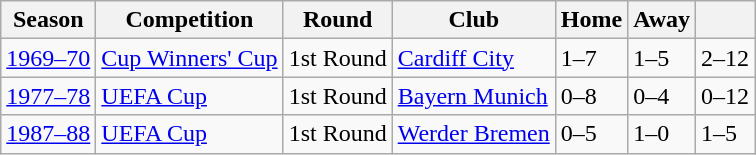<table class="wikitable">
<tr>
<th>Season</th>
<th>Competition</th>
<th>Round</th>
<th>Club</th>
<th>Home</th>
<th>Away</th>
<th></th>
</tr>
<tr>
<td><a href='#'>1969–70</a></td>
<td><a href='#'>Cup Winners' Cup</a></td>
<td>1st Round</td>
<td> <a href='#'>Cardiff City</a></td>
<td>1–7</td>
<td>1–5</td>
<td>2–12</td>
</tr>
<tr>
<td><a href='#'>1977–78</a></td>
<td><a href='#'>UEFA Cup</a></td>
<td>1st Round</td>
<td> <a href='#'>Bayern Munich</a></td>
<td>0–8</td>
<td>0–4</td>
<td>0–12</td>
</tr>
<tr>
<td><a href='#'>1987–88</a></td>
<td><a href='#'>UEFA Cup</a></td>
<td>1st Round</td>
<td> <a href='#'>Werder Bremen</a></td>
<td>0–5</td>
<td>1–0</td>
<td>1–5</td>
</tr>
</table>
